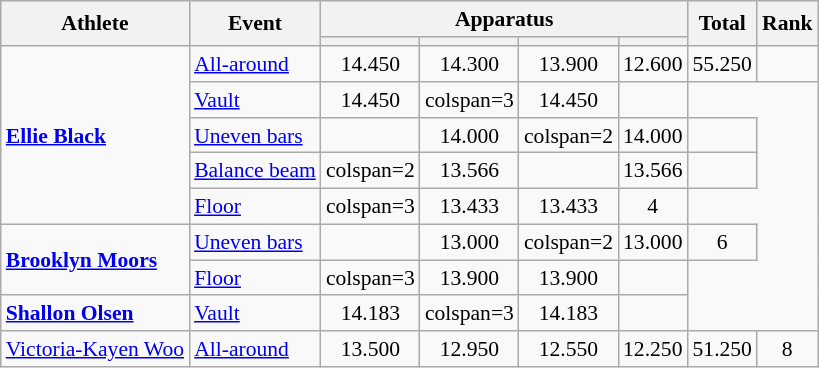<table class="wikitable" style="font-size:90%">
<tr>
<th rowspan=2>Athlete</th>
<th rowspan=2>Event</th>
<th colspan=4>Apparatus</th>
<th rowspan=2>Total</th>
<th rowspan=2>Rank</th>
</tr>
<tr style="font-size:95%">
<th></th>
<th></th>
<th></th>
<th></th>
</tr>
<tr align=center>
<td align=left rowspan=5><strong><a href='#'>Ellie Black</a></strong></td>
<td align=left><a href='#'>All-around</a></td>
<td>14.450</td>
<td>14.300</td>
<td>13.900</td>
<td>12.600</td>
<td>55.250</td>
<td></td>
</tr>
<tr align=center>
<td align=left><a href='#'>Vault</a></td>
<td>14.450</td>
<td>colspan=3 </td>
<td>14.450</td>
<td></td>
</tr>
<tr align=center>
<td align=left><a href='#'>Uneven bars</a></td>
<td></td>
<td>14.000</td>
<td>colspan=2 </td>
<td>14.000</td>
<td></td>
</tr>
<tr align=center>
<td align=left><a href='#'>Balance beam</a></td>
<td>colspan=2 </td>
<td>13.566</td>
<td></td>
<td>13.566</td>
<td></td>
</tr>
<tr align=center>
<td align=left><a href='#'>Floor</a></td>
<td>colspan=3 </td>
<td>13.433</td>
<td>13.433</td>
<td>4</td>
</tr>
<tr align=center>
<td align=left rowspan=2><strong><a href='#'>Brooklyn Moors</a></strong></td>
<td align=left><a href='#'>Uneven bars</a></td>
<td></td>
<td>13.000</td>
<td>colspan=2 </td>
<td>13.000</td>
<td>6</td>
</tr>
<tr align=center>
<td align=left><a href='#'>Floor</a></td>
<td>colspan=3 </td>
<td>13.900</td>
<td>13.900</td>
<td></td>
</tr>
<tr align=center>
<td align=left><strong><a href='#'>Shallon Olsen</a></strong></td>
<td align=left><a href='#'>Vault</a></td>
<td>14.183</td>
<td>colspan=3 </td>
<td>14.183</td>
<td></td>
</tr>
<tr align=center>
<td align=left><a href='#'>Victoria-Kayen Woo</a></td>
<td align=left><a href='#'>All-around</a></td>
<td>13.500</td>
<td>12.950</td>
<td>12.550</td>
<td>12.250</td>
<td>51.250</td>
<td>8</td>
</tr>
</table>
